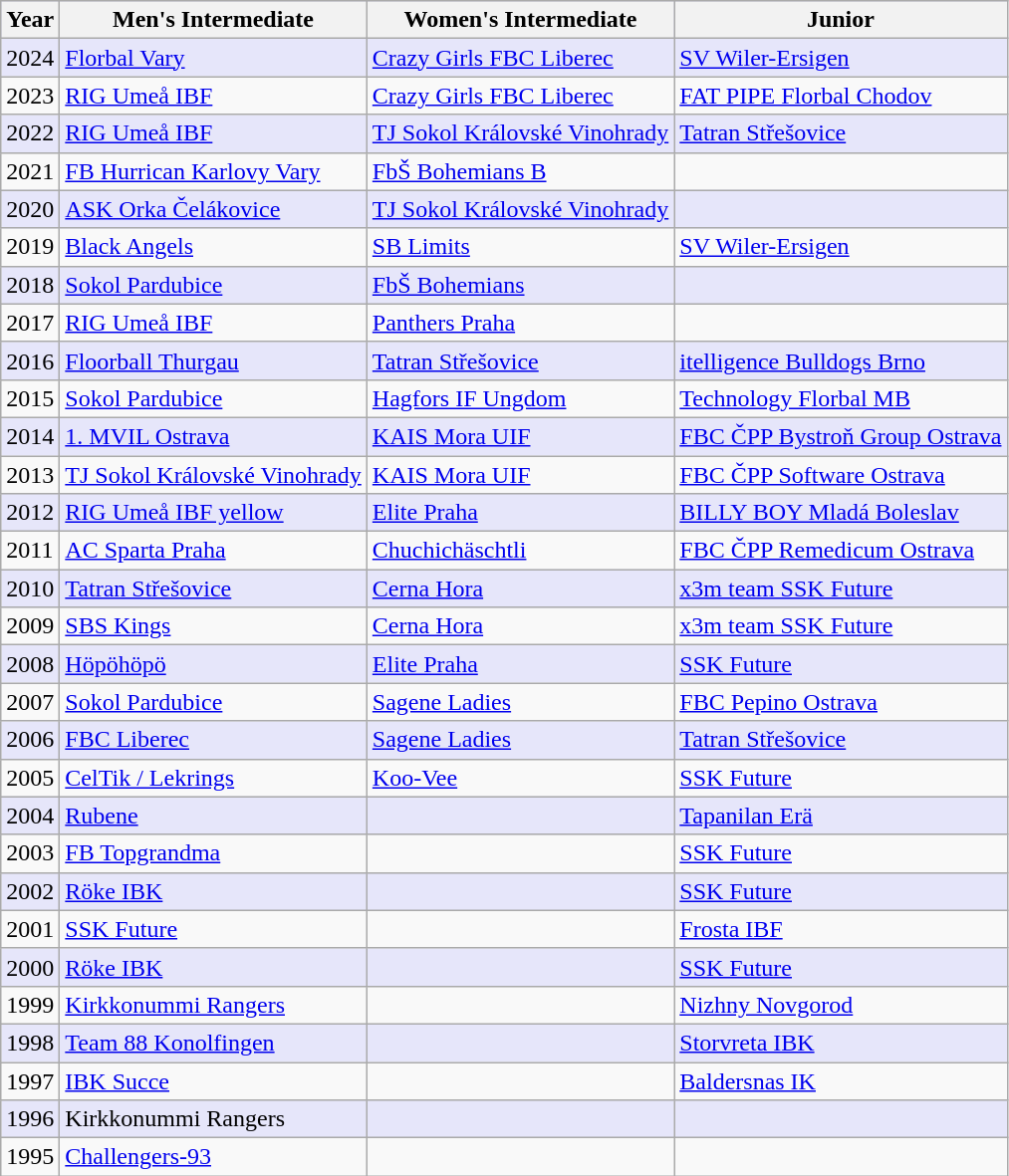<table class="wikitable">
<tr bgcolor="ccccff" align=left>
<th>Year</th>
<th>Men's Intermediate</th>
<th>Women's Intermediate</th>
<th>Junior</th>
</tr>
<tr bgcolor="E6E6FA">
<td>2024</td>
<td> <a href='#'>Florbal Vary</a></td>
<td> <a href='#'>Crazy Girls FBC Liberec</a></td>
<td> <a href='#'>SV Wiler-Ersigen</a></td>
</tr>
<tr>
<td>2023</td>
<td> <a href='#'>RIG Umeå IBF</a></td>
<td> <a href='#'>Crazy Girls FBC Liberec</a></td>
<td> <a href='#'>FAT PIPE Florbal Chodov</a></td>
</tr>
<tr bgcolor="E6E6FA">
<td>2022</td>
<td> <a href='#'>RIG Umeå IBF</a></td>
<td> <a href='#'>TJ Sokol Královské Vinohrady</a></td>
<td> <a href='#'>Tatran Střešovice</a></td>
</tr>
<tr>
<td>2021</td>
<td> <a href='#'>FB Hurrican Karlovy Vary</a></td>
<td> <a href='#'>FbŠ Bohemians B</a></td>
<td></td>
</tr>
<tr bgcolor="E6E6FA">
<td>2020</td>
<td> <a href='#'>ASK Orka Čelákovice</a></td>
<td> <a href='#'>TJ Sokol Královské Vinohrady</a></td>
<td></td>
</tr>
<tr>
<td>2019</td>
<td> <a href='#'>Black Angels</a></td>
<td> <a href='#'>SB Limits</a></td>
<td> <a href='#'>SV Wiler-Ersigen</a></td>
</tr>
<tr bgcolor="E6E6FA">
<td>2018</td>
<td> <a href='#'>Sokol Pardubice</a></td>
<td> <a href='#'>FbŠ Bohemians</a></td>
<td></td>
</tr>
<tr>
<td>2017</td>
<td> <a href='#'>RIG Umeå IBF</a></td>
<td> <a href='#'>Panthers Praha</a></td>
<td></td>
</tr>
<tr bgcolor="E6E6FA">
<td>2016</td>
<td> <a href='#'>Floorball Thurgau</a></td>
<td> <a href='#'>Tatran Střešovice</a></td>
<td> <a href='#'>itelligence Bulldogs Brno</a></td>
</tr>
<tr>
<td>2015</td>
<td> <a href='#'>Sokol Pardubice</a></td>
<td> <a href='#'>Hagfors IF Ungdom</a></td>
<td> <a href='#'>Technology Florbal MB</a></td>
</tr>
<tr bgcolor="E6E6FA">
<td>2014</td>
<td> <a href='#'>1. MVIL Ostrava</a></td>
<td> <a href='#'>KAIS Mora UIF</a></td>
<td> <a href='#'>FBC ČPP Bystroň Group Ostrava</a></td>
</tr>
<tr>
<td>2013</td>
<td> <a href='#'>TJ Sokol Královské Vinohrady</a></td>
<td> <a href='#'>KAIS Mora UIF</a></td>
<td> <a href='#'>FBC ČPP Software Ostrava</a></td>
</tr>
<tr bgcolor="E6E6FA">
<td>2012</td>
<td> <a href='#'>RIG Umeå IBF yellow</a></td>
<td> <a href='#'>Elite Praha</a></td>
<td> <a href='#'>BILLY BOY Mladá Boleslav</a></td>
</tr>
<tr>
<td>2011</td>
<td> <a href='#'>AC Sparta Praha</a></td>
<td> <a href='#'>Chuchichäschtli</a></td>
<td> <a href='#'>FBC ČPP Remedicum Ostrava</a></td>
</tr>
<tr bgcolor="E6E6FA">
<td>2010</td>
<td> <a href='#'>Tatran Střešovice</a></td>
<td> <a href='#'>Cerna Hora</a></td>
<td> <a href='#'>x3m team SSK Future</a></td>
</tr>
<tr>
<td>2009</td>
<td> <a href='#'>SBS Kings</a></td>
<td> <a href='#'>Cerna Hora</a></td>
<td> <a href='#'>x3m team SSK Future</a></td>
</tr>
<tr bgcolor="E6E6FA">
<td>2008</td>
<td> <a href='#'>Höpöhöpö</a></td>
<td> <a href='#'>Elite Praha</a></td>
<td> <a href='#'>SSK Future</a></td>
</tr>
<tr>
<td>2007</td>
<td> <a href='#'>Sokol Pardubice</a></td>
<td> <a href='#'>Sagene Ladies</a></td>
<td> <a href='#'>FBC Pepino Ostrava</a></td>
</tr>
<tr bgcolor="E6E6FA">
<td>2006</td>
<td> <a href='#'>FBC Liberec</a></td>
<td> <a href='#'>Sagene Ladies</a></td>
<td> <a href='#'>Tatran Střešovice</a></td>
</tr>
<tr>
<td>2005</td>
<td> <a href='#'>CelTik / Lekrings</a></td>
<td> <a href='#'>Koo-Vee</a></td>
<td> <a href='#'>SSK Future</a></td>
</tr>
<tr bgcolor="E6E6FA">
<td>2004</td>
<td> <a href='#'>Rubene</a></td>
<td></td>
<td> <a href='#'>Tapanilan Erä</a></td>
</tr>
<tr>
<td>2003</td>
<td> <a href='#'>FB Topgrandma</a></td>
<td></td>
<td> <a href='#'>SSK Future</a></td>
</tr>
<tr bgcolor="E6E6FA">
<td>2002</td>
<td> <a href='#'>Röke IBK</a></td>
<td></td>
<td> <a href='#'>SSK Future</a></td>
</tr>
<tr>
<td>2001</td>
<td> <a href='#'>SSK Future</a></td>
<td></td>
<td> <a href='#'>Frosta IBF</a></td>
</tr>
<tr bgcolor="E6E6FA">
<td>2000</td>
<td> <a href='#'>Röke IBK</a></td>
<td></td>
<td> <a href='#'>SSK Future</a></td>
</tr>
<tr>
<td>1999</td>
<td> <a href='#'>Kirkkonummi Rangers</a></td>
<td></td>
<td> <a href='#'>Nizhny Novgorod</a></td>
</tr>
<tr bgcolor="E6E6FA">
<td>1998</td>
<td> <a href='#'>Team 88 Konolfingen</a></td>
<td></td>
<td> <a href='#'>Storvreta IBK</a></td>
</tr>
<tr>
<td>1997</td>
<td> <a href='#'>IBK Succe</a></td>
<td></td>
<td> <a href='#'>Baldersnas IK</a></td>
</tr>
<tr bgcolor="E6E6FA">
<td>1996</td>
<td> Kirkkonummi Rangers</td>
<td></td>
<td></td>
</tr>
<tr>
<td>1995</td>
<td> <a href='#'>Challengers-93</a></td>
<td></td>
<td></td>
</tr>
</table>
